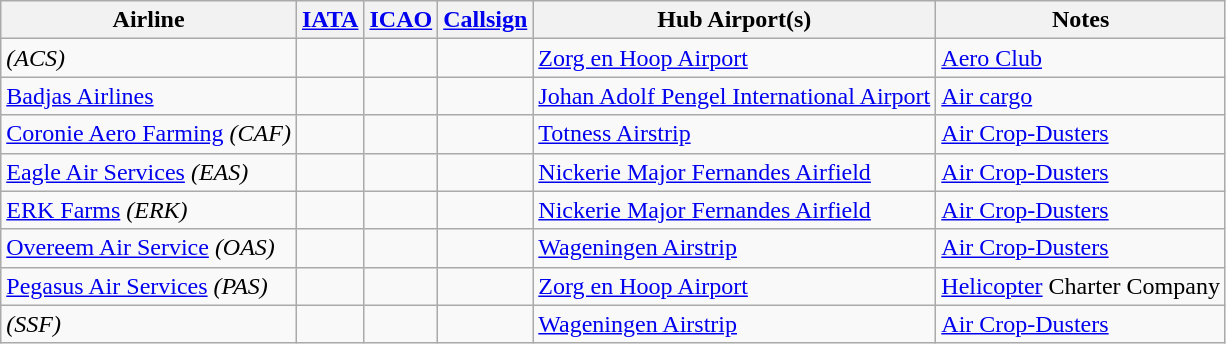<table class="wikitable sortable" style="border: 0; cellpadding: 2; cellspacing: 3;">
<tr style="vertical-align:middle">
<th>Airline</th>
<th><a href='#'>IATA</a></th>
<th><a href='#'>ICAO</a></th>
<th><a href='#'>Callsign</a></th>
<th>Hub Airport(s)</th>
<th class="unsortable">Notes<br></noinclude></th>
</tr>
<tr>
<td> <em>(ACS)</em></td>
<td></td>
<td></td>
<td></td>
<td><a href='#'>Zorg en Hoop Airport</a></td>
<td><a href='#'>Aero Club</a></td>
</tr>
<tr>
<td><a href='#'>Badjas Airlines</a></td>
<td></td>
<td></td>
<td></td>
<td><a href='#'>Johan Adolf Pengel International Airport</a></td>
<td><a href='#'>Air cargo</a></td>
</tr>
<tr>
<td><a href='#'>Coronie Aero Farming</a> <em>(CAF)</em></td>
<td></td>
<td></td>
<td></td>
<td><a href='#'>Totness Airstrip</a></td>
<td><a href='#'>Air Crop-Dusters</a></td>
</tr>
<tr>
<td><a href='#'>Eagle Air Services</a> <em>(EAS)</em></td>
<td></td>
<td></td>
<td></td>
<td><a href='#'>Nickerie Major Fernandes Airfield</a></td>
<td><a href='#'>Air Crop-Dusters</a></td>
</tr>
<tr>
<td><a href='#'>ERK Farms</a> <em>(ERK)</em></td>
<td></td>
<td></td>
<td></td>
<td><a href='#'>Nickerie Major Fernandes Airfield</a></td>
<td><a href='#'>Air Crop-Dusters</a></td>
</tr>
<tr>
<td><a href='#'>Overeem Air Service</a> <em>(OAS)</em></td>
<td></td>
<td></td>
<td></td>
<td><a href='#'>Wageningen Airstrip</a></td>
<td><a href='#'>Air Crop-Dusters</a></td>
</tr>
<tr>
<td><a href='#'>Pegasus Air Services</a> <em>(PAS)</em></td>
<td></td>
<td></td>
<td></td>
<td><a href='#'>Zorg en Hoop Airport</a></td>
<td><a href='#'>Helicopter</a> Charter Company</td>
</tr>
<tr>
<td> <em>(SSF)</em></td>
<td></td>
<td></td>
<td></td>
<td><a href='#'>Wageningen Airstrip</a></td>
<td><a href='#'>Air Crop-Dusters</a></td>
</tr>
<tr>
</tr>
</table>
